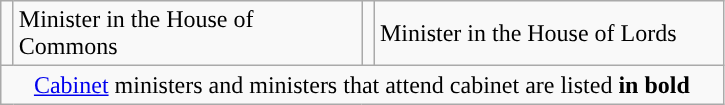<table class="wikitable">
<tr>
<td style="width: 1px; background: "></td>
<td width=225>Minister in the House of Commons</td>
<td style="width: 1px; background: "></td>
<td width=225>Minister in the House of Lords</td>
</tr>
<tr style="text-align: center;">
<td colspan="5"><a href='#'>Cabinet</a> ministers and ministers that attend cabinet are listed <strong>in bold</strong></td>
</tr>
</table>
